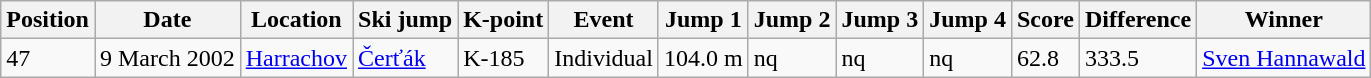<table class="wikitable">
<tr>
<th>Position</th>
<th>Date</th>
<th>Location</th>
<th>Ski jump</th>
<th>K-point</th>
<th>Event</th>
<th>Jump 1</th>
<th>Jump 2</th>
<th>Jump 3</th>
<th>Jump 4</th>
<th>Score</th>
<th>Difference</th>
<th>Winner</th>
</tr>
<tr>
<td>47</td>
<td>9 March 2002</td>
<td> <a href='#'>Harrachov</a></td>
<td><a href='#'>Čerťák</a></td>
<td>K-185</td>
<td>Individual</td>
<td>104.0 m</td>
<td>nq</td>
<td>nq</td>
<td>nq</td>
<td>62.8</td>
<td>333.5</td>
<td><a href='#'>Sven Hannawald</a></td>
</tr>
</table>
